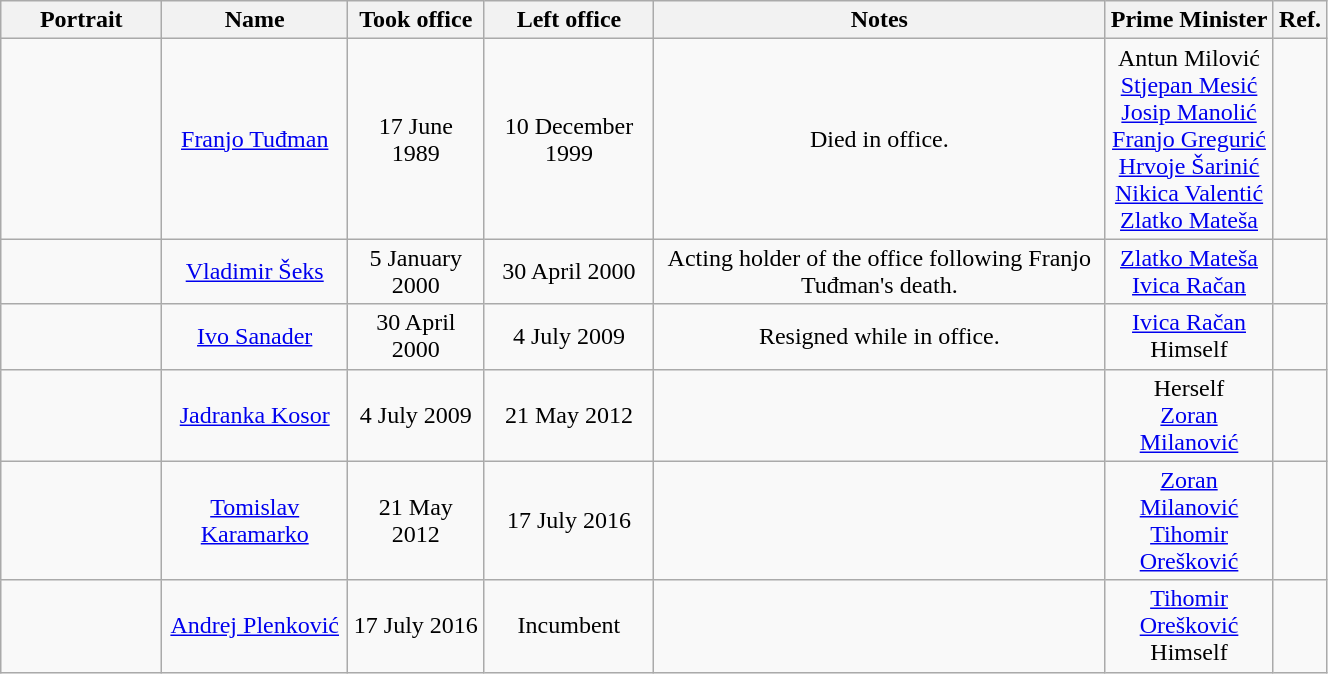<table class="wikitable" style="border:#555; width:70%; text-align:center;">
<tr>
<th style="width:100px;">Portrait</th>
<th>Name</th>
<th>Took office</th>
<th>Left office</th>
<th>Notes</th>
<th>Prime Minister</th>
<th>Ref.</th>
</tr>
<tr>
<td></td>
<td><a href='#'>Franjo Tuđman</a></td>
<td>17 June 1989</td>
<td>10 December 1999</td>
<td>Died in office.</td>
<td>Antun Milović <br> <a href='#'>Stjepan Mesić</a> <br> <a href='#'>Josip Manolić</a> <br> <a href='#'>Franjo Gregurić</a> <br> <a href='#'>Hrvoje Šarinić</a> <br> <a href='#'>Nikica Valentić</a> <br> <a href='#'>Zlatko Mateša</a></td>
<td></td>
</tr>
<tr>
<td></td>
<td><a href='#'>Vladimir Šeks</a> <br> </td>
<td>5 January 2000</td>
<td>30 April 2000</td>
<td>Acting holder of the office following Franjo Tuđman's death.</td>
<td><a href='#'>Zlatko Mateša</a> <br> <a href='#'>Ivica Račan</a></td>
<td></td>
</tr>
<tr>
<td></td>
<td><a href='#'>Ivo Sanader</a></td>
<td>30 April 2000</td>
<td>4 July 2009</td>
<td>Resigned while in office.</td>
<td><a href='#'>Ivica Račan</a> <br> Himself</td>
<td></td>
</tr>
<tr>
<td></td>
<td><a href='#'>Jadranka Kosor</a></td>
<td>4 July 2009</td>
<td>21 May 2012</td>
<td></td>
<td>Herself <br> <a href='#'>Zoran Milanović</a></td>
<td></td>
</tr>
<tr>
<td></td>
<td><a href='#'>Tomislav Karamarko</a></td>
<td>21 May 2012</td>
<td>17 July 2016</td>
<td></td>
<td><a href='#'>Zoran Milanović</a> <br> <a href='#'>Tihomir Orešković</a></td>
<td></td>
</tr>
<tr>
<td></td>
<td><a href='#'>Andrej Plenković</a></td>
<td>17 July 2016</td>
<td>Incumbent</td>
<td></td>
<td><a href='#'>Tihomir Orešković</a> <br> Himself</td>
<td></td>
</tr>
</table>
